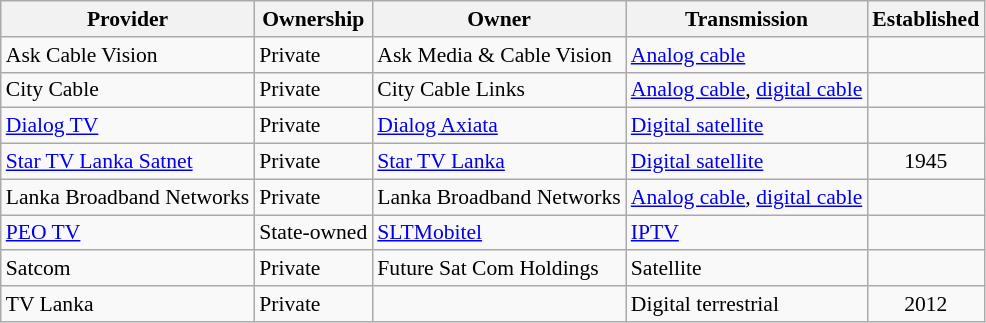<table class="wikitable sortable mw-collapsible mw-collapsed" style="text-align:center; font-size:90%">
<tr>
<th valign="bottom">Provider</th>
<th valign="bottom">Ownership</th>
<th valign="bottom">Owner</th>
<th valign="bottom">Transmission</th>
<th valign="bottom">Established</th>
</tr>
<tr>
<td align="left">Ask Cable Vision</td>
<td align="left">Private</td>
<td align="left">Ask Media & Cable Vision</td>
<td align="left"><a href='#'>Analog cable</a></td>
<td></td>
</tr>
<tr>
<td align="left">City Cable</td>
<td align="left">Private</td>
<td align="left">City Cable Links</td>
<td align="left"><a href='#'>Analog cable</a>, <a href='#'>digital cable</a></td>
<td></td>
</tr>
<tr>
<td align="left"><a href='#'>Dialog TV</a></td>
<td align="left">Private</td>
<td align="left"><a href='#'>Dialog Axiata</a></td>
<td align="left"><a href='#'>Digital satellite</a></td>
<td></td>
</tr>
<tr>
<td align="left"><a href='#'>Star TV Lanka Satnet</a></td>
<td align="left">Private</td>
<td align="left"><a href='#'>Star TV Lanka</a></td>
<td align="left"><a href='#'>Digital satellite</a></td>
<td>1945</td>
</tr>
<tr>
<td align="left">Lanka Broadband Networks</td>
<td align="left">Private</td>
<td align="left">Lanka Broadband Networks</td>
<td align="left"><a href='#'>Analog cable</a>, <a href='#'>digital cable</a></td>
<td></td>
</tr>
<tr>
<td align="left"><a href='#'>PEO TV</a></td>
<td align="left">State-owned</td>
<td align="left"><a href='#'>SLTMobitel</a></td>
<td align="left"><a href='#'>IPTV</a></td>
<td></td>
</tr>
<tr>
<td align="left">Satcom</td>
<td align="left">Private</td>
<td align="left">Future Sat Com Holdings</td>
<td align="left">Satellite</td>
<td></td>
</tr>
<tr>
<td align="left">TV Lanka</td>
<td align="left">Private</td>
<td></td>
<td align="left">Digital terrestrial</td>
<td>2012</td>
</tr>
</table>
